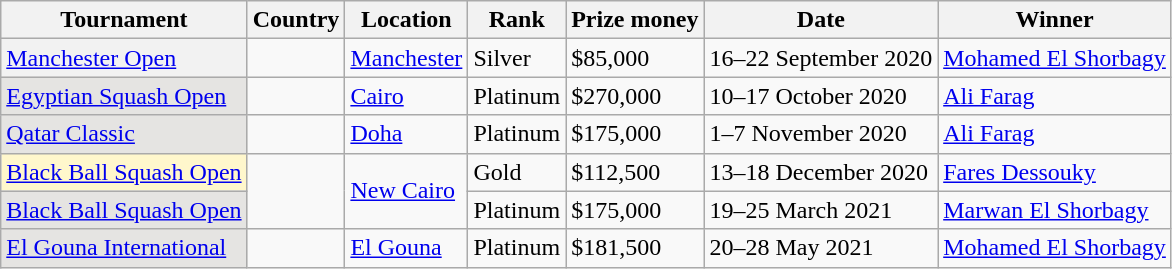<table class=wikitable>
<tr>
<th>Tournament</th>
<th>Country</th>
<th>Location</th>
<th>Rank</th>
<th>Prize money</th>
<th>Date</th>
<th>Winner</th>
</tr>
<tr>
<td style="background:#f2f2f2;"><a href='#'>Manchester Open</a></td>
<td></td>
<td><a href='#'>Manchester</a></td>
<td>Silver</td>
<td>$85,000</td>
<td>16–22 September 2020</td>
<td> <a href='#'>Mohamed El Shorbagy</a></td>
</tr>
<tr>
<td style="background:#E5E4E2;"><a href='#'> Egyptian Squash Open</a></td>
<td></td>
<td><a href='#'>Cairo</a></td>
<td>Platinum</td>
<td>$270,000</td>
<td>10–17 October 2020</td>
<td> <a href='#'>Ali Farag</a></td>
</tr>
<tr>
<td style="background:#E5E4E2;"><a href='#'>Qatar Classic</a></td>
<td></td>
<td><a href='#'>Doha</a></td>
<td>Platinum</td>
<td>$175,000</td>
<td>1–7 November 2020</td>
<td> <a href='#'>Ali Farag</a></td>
</tr>
<tr>
<td style="background:#fff7cc;"><a href='#'> Black Ball Squash Open</a></td>
<td rowspan=2></td>
<td rowspan=2><a href='#'>New Cairo</a></td>
<td>Gold</td>
<td>$112,500</td>
<td>13–18 December 2020</td>
<td> <a href='#'>Fares Dessouky</a></td>
</tr>
<tr>
<td style="background:#E5E4E2;"><a href='#'> Black Ball Squash Open</a></td>
<td>Platinum</td>
<td>$175,000</td>
<td>19–25 March 2021</td>
<td> <a href='#'>Marwan El Shorbagy</a></td>
</tr>
<tr>
<td style="background:#E5E4E2;"><a href='#'>El Gouna International</a></td>
<td></td>
<td><a href='#'>El Gouna</a></td>
<td>Platinum</td>
<td>$181,500</td>
<td>20–28 May 2021</td>
<td> <a href='#'>Mohamed El Shorbagy</a></td>
</tr>
</table>
